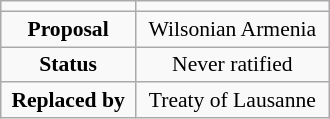<table class="wikitable" style="float:right; width:220px; margin:0 0 1em 1em; font-size:90%; text-align:center;">
<tr>
<td></td>
</tr>
<tr>
<td><strong>Proposal</strong></td>
<td>Wilsonian Armenia</td>
</tr>
<tr>
<td><strong>Status</strong></td>
<td>Never ratified</td>
</tr>
<tr>
<td><strong>Replaced by</strong></td>
<td>Treaty of Lausanne</td>
</tr>
</table>
